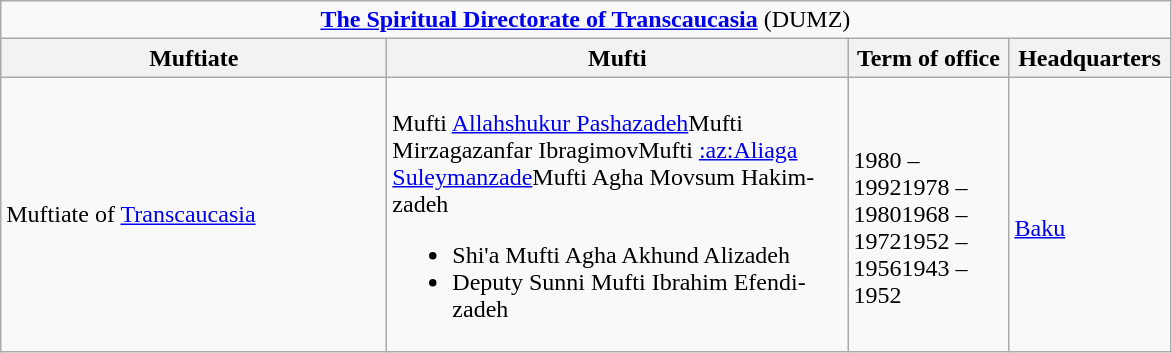<table class=wikitable>
<tr>
<td colspan=4 align=center><strong><a href='#'>The Spiritual Directorate of Transcaucasia</a></strong> (DUMZ)</td>
</tr>
<tr>
<th scope="row" width="250">Muftiate</th>
<th scope="row" width="300">Mufti</th>
<th scope="row" width="100">Term of office</th>
<th scope="row" width="100">Headquarters</th>
</tr>
<tr>
<td>Muftiate of <a href='#'>Transcaucasia</a></td>
<td><br>Mufti <a href='#'>Allahshukur Pashazadeh</a>Mufti Mirzagazanfar IbragimovMufti <a href='#'>:az:Aliaga Suleymanzade</a>Mufti Agha Movsum Hakim-zadeh<ul><li>Shi'a Mufti Agha Akhund Alizadeh</li><li>Deputy Sunni Mufti Ibrahim Efendi-zadeh</li></ul></td>
<td><br>1980 – 19921978 – 19801968 – 19721952 – 19561943 – 1952</td>
<td><br><a href='#'>Baku</a></td>
</tr>
</table>
